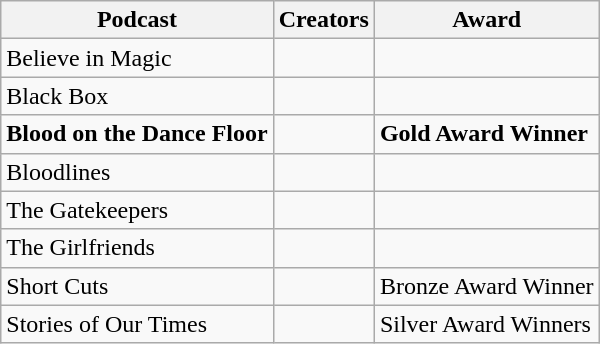<table class="wikitable">
<tr>
<th>Podcast</th>
<th>Creators</th>
<th>Award</th>
</tr>
<tr>
<td>Believe in Magic</td>
<td></td>
<td></td>
</tr>
<tr>
<td>Black Box</td>
<td></td>
<td></td>
</tr>
<tr>
<td><strong>Blood on the Dance Floor</strong></td>
<td></td>
<td><strong>Gold Award Winner</strong></td>
</tr>
<tr>
<td>Bloodlines</td>
<td></td>
<td></td>
</tr>
<tr>
<td>The Gatekeepers</td>
<td></td>
<td></td>
</tr>
<tr>
<td>The Girlfriends</td>
<td></td>
<td></td>
</tr>
<tr>
<td>Short Cuts</td>
<td></td>
<td>Bronze Award Winner</td>
</tr>
<tr>
<td>Stories of Our Times</td>
<td></td>
<td>Silver Award Winners</td>
</tr>
</table>
